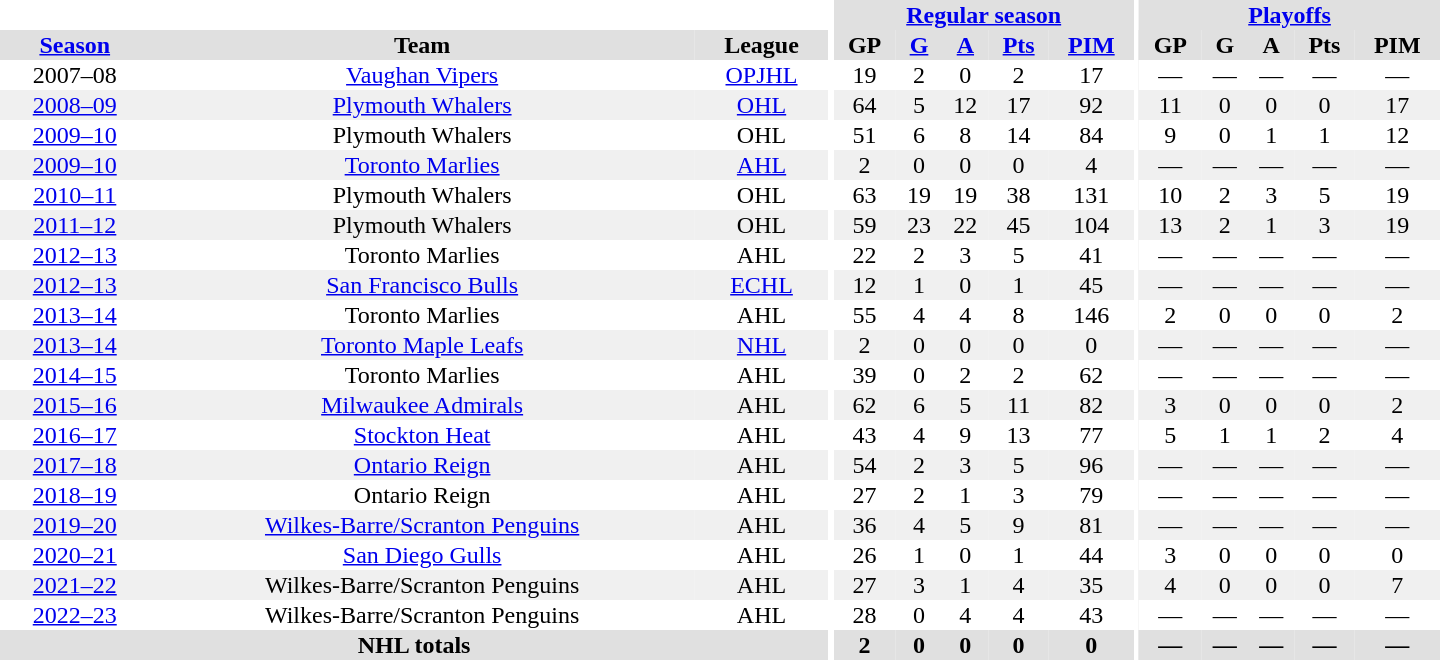<table border="0" cellpadding="1" cellspacing="0" style="text-align:center; width:60em">
<tr bgcolor="#e0e0e0">
<th colspan="3" bgcolor="#ffffff"></th>
<th rowspan="99" bgcolor="#ffffff"></th>
<th colspan="5"><a href='#'>Regular season</a></th>
<th rowspan="99" bgcolor="#ffffff"></th>
<th colspan="5"><a href='#'>Playoffs</a></th>
</tr>
<tr bgcolor="#e0e0e0">
<th><a href='#'>Season</a></th>
<th>Team</th>
<th>League</th>
<th>GP</th>
<th><a href='#'>G</a></th>
<th><a href='#'>A</a></th>
<th><a href='#'>Pts</a></th>
<th><a href='#'>PIM</a></th>
<th>GP</th>
<th>G</th>
<th>A</th>
<th>Pts</th>
<th>PIM</th>
</tr>
<tr ALIGN="center">
<td>2007–08</td>
<td><a href='#'>Vaughan Vipers</a></td>
<td><a href='#'>OPJHL</a></td>
<td>19</td>
<td>2</td>
<td>0</td>
<td>2</td>
<td>17</td>
<td>—</td>
<td>—</td>
<td>—</td>
<td>—</td>
<td>—</td>
</tr>
<tr ALIGN="center" bgcolor="#f0f0f0">
<td><a href='#'>2008–09</a></td>
<td><a href='#'>Plymouth Whalers</a></td>
<td><a href='#'>OHL</a></td>
<td>64</td>
<td>5</td>
<td>12</td>
<td>17</td>
<td>92</td>
<td>11</td>
<td>0</td>
<td>0</td>
<td>0</td>
<td>17</td>
</tr>
<tr ALIGN="center">
<td><a href='#'>2009–10</a></td>
<td>Plymouth Whalers</td>
<td>OHL</td>
<td>51</td>
<td>6</td>
<td>8</td>
<td>14</td>
<td>84</td>
<td>9</td>
<td>0</td>
<td>1</td>
<td>1</td>
<td>12</td>
</tr>
<tr ALIGN="center" bgcolor="#f0f0f0">
<td><a href='#'>2009–10</a></td>
<td><a href='#'>Toronto Marlies</a></td>
<td><a href='#'>AHL</a></td>
<td>2</td>
<td>0</td>
<td>0</td>
<td>0</td>
<td>4</td>
<td>—</td>
<td>—</td>
<td>—</td>
<td>—</td>
<td>—</td>
</tr>
<tr ALIGN="center">
<td><a href='#'>2010–11</a></td>
<td>Plymouth Whalers</td>
<td>OHL</td>
<td>63</td>
<td>19</td>
<td>19</td>
<td>38</td>
<td>131</td>
<td>10</td>
<td>2</td>
<td>3</td>
<td>5</td>
<td>19</td>
</tr>
<tr ALIGN="center" bgcolor="#f0f0f0">
<td><a href='#'>2011–12</a></td>
<td>Plymouth Whalers</td>
<td>OHL</td>
<td>59</td>
<td>23</td>
<td>22</td>
<td>45</td>
<td>104</td>
<td>13</td>
<td>2</td>
<td>1</td>
<td>3</td>
<td>19</td>
</tr>
<tr ALIGN="center">
<td><a href='#'>2012–13</a></td>
<td>Toronto Marlies</td>
<td>AHL</td>
<td>22</td>
<td>2</td>
<td>3</td>
<td>5</td>
<td>41</td>
<td>—</td>
<td>—</td>
<td>—</td>
<td>—</td>
<td>—</td>
</tr>
<tr ALIGN="center" bgcolor="#f0f0f0">
<td><a href='#'>2012–13</a></td>
<td><a href='#'>San Francisco Bulls</a></td>
<td><a href='#'>ECHL</a></td>
<td>12</td>
<td>1</td>
<td>0</td>
<td>1</td>
<td>45</td>
<td>—</td>
<td>—</td>
<td>—</td>
<td>—</td>
<td>—</td>
</tr>
<tr ALIGN="center">
<td><a href='#'>2013–14</a></td>
<td>Toronto Marlies</td>
<td>AHL</td>
<td>55</td>
<td>4</td>
<td>4</td>
<td>8</td>
<td>146</td>
<td>2</td>
<td>0</td>
<td>0</td>
<td>0</td>
<td>2</td>
</tr>
<tr ALIGN="center" bgcolor="#f0f0f0">
<td><a href='#'>2013–14</a></td>
<td><a href='#'>Toronto Maple Leafs</a></td>
<td><a href='#'>NHL</a></td>
<td>2</td>
<td>0</td>
<td>0</td>
<td>0</td>
<td>0</td>
<td>—</td>
<td>—</td>
<td>—</td>
<td>—</td>
<td>—</td>
</tr>
<tr ALIGN="center">
<td><a href='#'>2014–15</a></td>
<td>Toronto Marlies</td>
<td>AHL</td>
<td>39</td>
<td>0</td>
<td>2</td>
<td>2</td>
<td>62</td>
<td>—</td>
<td>—</td>
<td>—</td>
<td>—</td>
<td>—</td>
</tr>
<tr ALIGN="center" bgcolor="#f0f0f0">
<td><a href='#'>2015–16</a></td>
<td><a href='#'>Milwaukee Admirals</a></td>
<td>AHL</td>
<td>62</td>
<td>6</td>
<td>5</td>
<td>11</td>
<td>82</td>
<td>3</td>
<td>0</td>
<td>0</td>
<td>0</td>
<td>2</td>
</tr>
<tr ALIGN="center">
<td><a href='#'>2016–17</a></td>
<td><a href='#'>Stockton Heat</a></td>
<td>AHL</td>
<td>43</td>
<td>4</td>
<td>9</td>
<td>13</td>
<td>77</td>
<td>5</td>
<td>1</td>
<td>1</td>
<td>2</td>
<td>4</td>
</tr>
<tr ALIGN="center" bgcolor="#f0f0f0">
<td><a href='#'>2017–18</a></td>
<td><a href='#'>Ontario Reign</a></td>
<td>AHL</td>
<td>54</td>
<td>2</td>
<td>3</td>
<td>5</td>
<td>96</td>
<td>—</td>
<td>—</td>
<td>—</td>
<td>—</td>
<td>—</td>
</tr>
<tr ALIGN="center">
<td><a href='#'>2018–19</a></td>
<td>Ontario Reign</td>
<td>AHL</td>
<td>27</td>
<td>2</td>
<td>1</td>
<td>3</td>
<td>79</td>
<td>—</td>
<td>—</td>
<td>—</td>
<td>—</td>
<td>—</td>
</tr>
<tr ALIGN="center" bgcolor="#f0f0f0">
<td><a href='#'>2019–20</a></td>
<td><a href='#'>Wilkes-Barre/Scranton Penguins</a></td>
<td>AHL</td>
<td>36</td>
<td>4</td>
<td>5</td>
<td>9</td>
<td>81</td>
<td>—</td>
<td>—</td>
<td>—</td>
<td>—</td>
<td>—</td>
</tr>
<tr ALIGN="center">
<td><a href='#'>2020–21</a></td>
<td><a href='#'>San Diego Gulls</a></td>
<td>AHL</td>
<td>26</td>
<td>1</td>
<td>0</td>
<td>1</td>
<td>44</td>
<td>3</td>
<td>0</td>
<td>0</td>
<td>0</td>
<td>0</td>
</tr>
<tr ALIGN="center" bgcolor="#f0f0f0">
<td><a href='#'>2021–22</a></td>
<td>Wilkes-Barre/Scranton Penguins</td>
<td>AHL</td>
<td>27</td>
<td>3</td>
<td>1</td>
<td>4</td>
<td>35</td>
<td>4</td>
<td>0</td>
<td>0</td>
<td>0</td>
<td>7</td>
</tr>
<tr ALIGN="center">
<td><a href='#'>2022–23</a></td>
<td>Wilkes-Barre/Scranton Penguins</td>
<td>AHL</td>
<td>28</td>
<td>0</td>
<td>4</td>
<td>4</td>
<td>43</td>
<td>—</td>
<td>—</td>
<td>—</td>
<td>—</td>
<td>—</td>
</tr>
<tr bgcolor="#e0e0e0">
<th colspan="3">NHL totals</th>
<th>2</th>
<th>0</th>
<th>0</th>
<th>0</th>
<th>0</th>
<th>—</th>
<th>—</th>
<th>—</th>
<th>—</th>
<th>—</th>
</tr>
</table>
